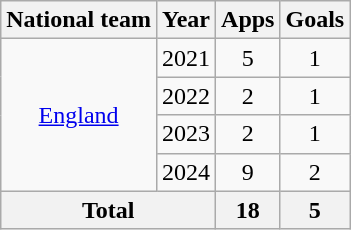<table class="wikitable" style="text-align: center;">
<tr>
<th>National team</th>
<th>Year</th>
<th>Apps</th>
<th>Goals</th>
</tr>
<tr>
<td rowspan="4"><a href='#'>England</a></td>
<td>2021</td>
<td>5</td>
<td>1</td>
</tr>
<tr>
<td>2022</td>
<td>2</td>
<td>1</td>
</tr>
<tr>
<td>2023</td>
<td>2</td>
<td>1</td>
</tr>
<tr>
<td>2024</td>
<td>9</td>
<td>2</td>
</tr>
<tr>
<th colspan="2">Total</th>
<th>18</th>
<th>5</th>
</tr>
</table>
